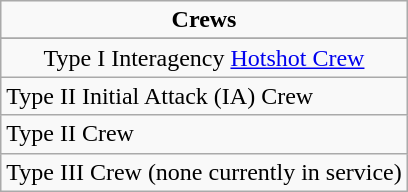<table class="wikitable">
<tr>
<td colspan="1" align="center"><strong>Crews</strong></td>
</tr>
<tr bgcolor="#f0f0f0">
</tr>
<tr style="text-align: center;">
<td>Type I Interagency <a href='#'>Hotshot Crew</a></td>
</tr>
<tr>
<td>Type II Initial Attack (IA) Crew</td>
</tr>
<tr>
<td>Type II Crew</td>
</tr>
<tr>
<td>Type III Crew (none currently in service)</td>
</tr>
</table>
